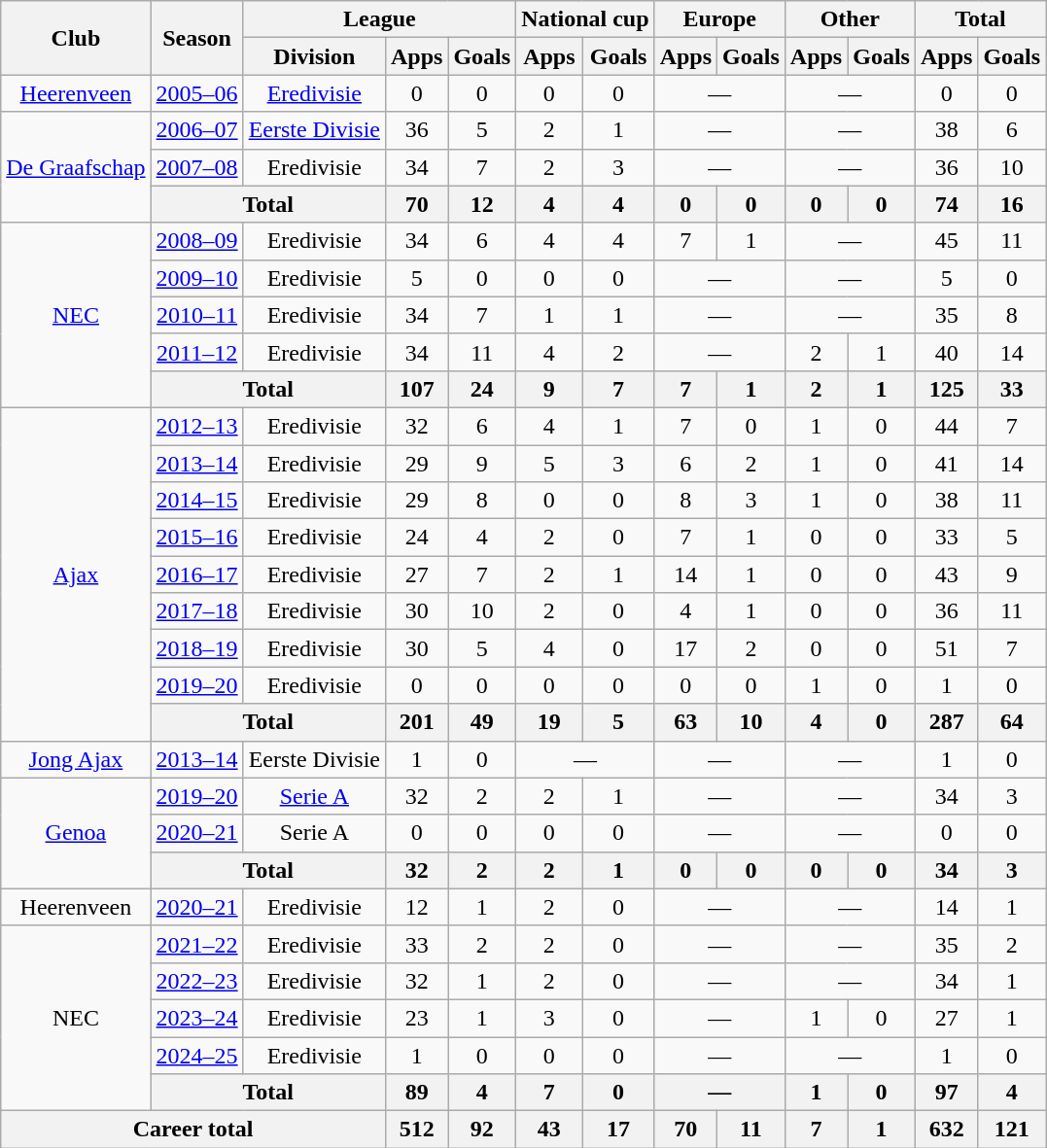<table class="wikitable" style="text-align:center">
<tr>
<th rowspan="2">Club</th>
<th rowspan="2">Season</th>
<th colspan="3">League</th>
<th colspan="2">National cup</th>
<th colspan="2">Europe</th>
<th colspan="2">Other</th>
<th colspan="2">Total</th>
</tr>
<tr>
<th>Division</th>
<th>Apps</th>
<th>Goals</th>
<th>Apps</th>
<th>Goals</th>
<th>Apps</th>
<th>Goals</th>
<th>Apps</th>
<th>Goals</th>
<th>Apps</th>
<th>Goals</th>
</tr>
<tr>
<td><a href='#'>Heerenveen</a></td>
<td><a href='#'>2005–06</a></td>
<td><a href='#'>Eredivisie</a></td>
<td>0</td>
<td>0</td>
<td>0</td>
<td>0</td>
<td colspan="2">—</td>
<td colspan="2">—</td>
<td>0</td>
<td>0</td>
</tr>
<tr>
<td rowspan="3"><a href='#'>De Graafschap</a></td>
<td><a href='#'>2006–07</a></td>
<td><a href='#'>Eerste Divisie</a></td>
<td>36</td>
<td>5</td>
<td>2</td>
<td>1</td>
<td colspan="2">—</td>
<td colspan="2">—</td>
<td>38</td>
<td>6</td>
</tr>
<tr>
<td><a href='#'>2007–08</a></td>
<td>Eredivisie</td>
<td>34</td>
<td>7</td>
<td>2</td>
<td>3</td>
<td colspan="2">—</td>
<td colspan="2">—</td>
<td>36</td>
<td>10</td>
</tr>
<tr>
<th colspan="2">Total</th>
<th>70</th>
<th>12</th>
<th>4</th>
<th>4</th>
<th>0</th>
<th>0</th>
<th>0</th>
<th>0</th>
<th>74</th>
<th>16</th>
</tr>
<tr>
<td rowspan="5"><a href='#'>NEC</a></td>
<td><a href='#'>2008–09</a></td>
<td>Eredivisie</td>
<td>34</td>
<td>6</td>
<td>4</td>
<td>4</td>
<td>7</td>
<td>1</td>
<td colspan="2">—</td>
<td>45</td>
<td>11</td>
</tr>
<tr>
<td><a href='#'>2009–10</a></td>
<td>Eredivisie</td>
<td>5</td>
<td>0</td>
<td>0</td>
<td>0</td>
<td colspan="2">—</td>
<td colspan="2">—</td>
<td>5</td>
<td>0</td>
</tr>
<tr>
<td><a href='#'>2010–11</a></td>
<td>Eredivisie</td>
<td>34</td>
<td>7</td>
<td>1</td>
<td>1</td>
<td colspan="2">—</td>
<td colspan="2">—</td>
<td>35</td>
<td>8</td>
</tr>
<tr>
<td><a href='#'>2011–12</a></td>
<td>Eredivisie</td>
<td>34</td>
<td>11</td>
<td>4</td>
<td>2</td>
<td colspan="2">—</td>
<td>2</td>
<td>1</td>
<td>40</td>
<td>14</td>
</tr>
<tr>
<th colspan="2">Total</th>
<th>107</th>
<th>24</th>
<th>9</th>
<th>7</th>
<th>7</th>
<th>1</th>
<th>2</th>
<th>1</th>
<th>125</th>
<th>33</th>
</tr>
<tr>
<td rowspan="9"><a href='#'>Ajax</a></td>
<td><a href='#'>2012–13</a></td>
<td>Eredivisie</td>
<td>32</td>
<td>6</td>
<td>4</td>
<td>1</td>
<td>7</td>
<td>0</td>
<td>1</td>
<td>0</td>
<td>44</td>
<td>7</td>
</tr>
<tr>
<td><a href='#'>2013–14</a></td>
<td>Eredivisie</td>
<td>29</td>
<td>9</td>
<td>5</td>
<td>3</td>
<td>6</td>
<td>2</td>
<td>1</td>
<td>0</td>
<td>41</td>
<td>14</td>
</tr>
<tr>
<td><a href='#'>2014–15</a></td>
<td>Eredivisie</td>
<td>29</td>
<td>8</td>
<td>0</td>
<td>0</td>
<td>8</td>
<td>3</td>
<td>1</td>
<td>0</td>
<td>38</td>
<td>11</td>
</tr>
<tr>
<td><a href='#'>2015–16</a></td>
<td>Eredivisie</td>
<td>24</td>
<td>4</td>
<td>2</td>
<td>0</td>
<td>7</td>
<td>1</td>
<td>0</td>
<td>0</td>
<td>33</td>
<td>5</td>
</tr>
<tr>
<td><a href='#'>2016–17</a></td>
<td>Eredivisie</td>
<td>27</td>
<td>7</td>
<td>2</td>
<td>1</td>
<td>14</td>
<td>1</td>
<td>0</td>
<td>0</td>
<td>43</td>
<td>9</td>
</tr>
<tr>
<td><a href='#'>2017–18</a></td>
<td>Eredivisie</td>
<td>30</td>
<td>10</td>
<td>2</td>
<td>0</td>
<td>4</td>
<td>1</td>
<td>0</td>
<td>0</td>
<td>36</td>
<td>11</td>
</tr>
<tr>
<td><a href='#'>2018–19</a></td>
<td>Eredivisie</td>
<td>30</td>
<td>5</td>
<td>4</td>
<td>0</td>
<td>17</td>
<td>2</td>
<td>0</td>
<td>0</td>
<td>51</td>
<td>7</td>
</tr>
<tr>
<td><a href='#'>2019–20</a></td>
<td>Eredivisie</td>
<td>0</td>
<td>0</td>
<td>0</td>
<td>0</td>
<td>0</td>
<td>0</td>
<td>1</td>
<td>0</td>
<td>1</td>
<td>0</td>
</tr>
<tr>
<th colspan="2">Total</th>
<th>201</th>
<th>49</th>
<th>19</th>
<th>5</th>
<th>63</th>
<th>10</th>
<th>4</th>
<th>0</th>
<th>287</th>
<th>64</th>
</tr>
<tr>
<td><a href='#'>Jong Ajax</a></td>
<td><a href='#'>2013–14</a></td>
<td>Eerste Divisie</td>
<td>1</td>
<td>0</td>
<td colspan="2">—</td>
<td colspan="2">—</td>
<td colspan="2">—</td>
<td>1</td>
<td>0</td>
</tr>
<tr>
<td rowspan="3"><a href='#'>Genoa</a></td>
<td><a href='#'>2019–20</a></td>
<td><a href='#'>Serie A</a></td>
<td>32</td>
<td>2</td>
<td>2</td>
<td>1</td>
<td colspan="2">—</td>
<td colspan="2">—</td>
<td>34</td>
<td>3</td>
</tr>
<tr>
<td><a href='#'>2020–21</a></td>
<td>Serie A</td>
<td>0</td>
<td>0</td>
<td>0</td>
<td>0</td>
<td colspan="2">—</td>
<td colspan="2">—</td>
<td>0</td>
<td>0</td>
</tr>
<tr>
<th colspan="2">Total</th>
<th>32</th>
<th>2</th>
<th>2</th>
<th>1</th>
<th>0</th>
<th>0</th>
<th>0</th>
<th>0</th>
<th>34</th>
<th>3</th>
</tr>
<tr>
<td>Heerenveen</td>
<td><a href='#'>2020–21</a></td>
<td>Eredivisie</td>
<td>12</td>
<td>1</td>
<td>2</td>
<td>0</td>
<td colspan="2">—</td>
<td colspan="2">—</td>
<td>14</td>
<td>1</td>
</tr>
<tr>
<td rowspan="5">NEC</td>
<td><a href='#'>2021–22</a></td>
<td>Eredivisie</td>
<td>33</td>
<td>2</td>
<td>2</td>
<td>0</td>
<td colspan="2">—</td>
<td colspan="2">—</td>
<td>35</td>
<td>2</td>
</tr>
<tr>
<td><a href='#'>2022–23</a></td>
<td>Eredivisie</td>
<td>32</td>
<td>1</td>
<td>2</td>
<td>0</td>
<td colspan="2">—</td>
<td colspan="2">—</td>
<td>34</td>
<td>1</td>
</tr>
<tr>
<td><a href='#'>2023–24</a></td>
<td>Eredivisie</td>
<td>23</td>
<td>1</td>
<td>3</td>
<td>0</td>
<td colspan="2">—</td>
<td>1</td>
<td>0</td>
<td>27</td>
<td>1</td>
</tr>
<tr>
<td><a href='#'>2024–25</a></td>
<td>Eredivisie</td>
<td>1</td>
<td>0</td>
<td>0</td>
<td>0</td>
<td colspan="2">—</td>
<td colspan="2">—</td>
<td>1</td>
<td>0</td>
</tr>
<tr>
<th colspan="2">Total</th>
<th>89</th>
<th>4</th>
<th>7</th>
<th>0</th>
<th colspan="2">—</th>
<th>1</th>
<th>0</th>
<th>97</th>
<th>4</th>
</tr>
<tr>
<th colspan="3">Career total</th>
<th>512</th>
<th>92</th>
<th>43</th>
<th>17</th>
<th>70</th>
<th>11</th>
<th>7</th>
<th>1</th>
<th>632</th>
<th>121</th>
</tr>
</table>
